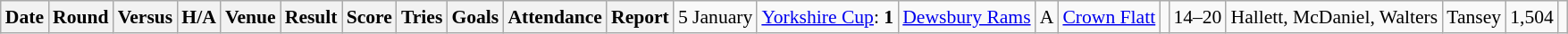<table class="wikitable defaultleft col2center col4center col7center col10right" style="font-size:90%;">
<tr>
<th>Date</th>
<th>Round</th>
<th>Versus</th>
<th>H/A</th>
<th>Venue</th>
<th>Result</th>
<th>Score</th>
<th>Tries</th>
<th>Goals</th>
<th>Attendance</th>
<th>Report</th>
<td>5 January</td>
<td><a href='#'>Yorkshire Cup</a>: <strong>1</strong></td>
<td> <a href='#'>Dewsbury Rams</a></td>
<td>A</td>
<td><a href='#'>Crown Flatt</a></td>
<td></td>
<td>14–20</td>
<td>Hallett, McDaniel, Walters</td>
<td>Tansey</td>
<td>1,504</td>
<td></td>
</tr>
</table>
